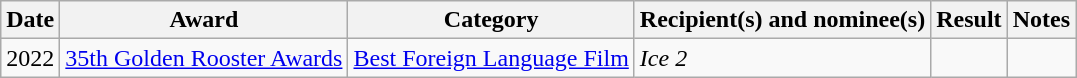<table class="wikitable">
<tr>
<th>Date</th>
<th>Award</th>
<th>Category</th>
<th>Recipient(s) and nominee(s)</th>
<th>Result</th>
<th>Notes</th>
</tr>
<tr>
<td rowspan="1">2022</td>
<td rowspan="1"><a href='#'>35th Golden Rooster Awards</a></td>
<td><a href='#'>Best Foreign Language Film</a></td>
<td><em>Ice 2</em></td>
<td></td>
<td></td>
</tr>
</table>
